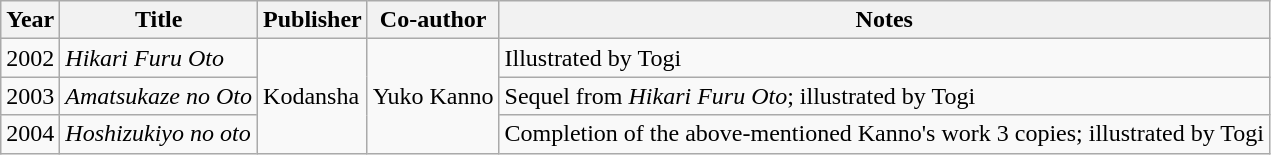<table class="wikitable">
<tr>
<th>Year</th>
<th>Title</th>
<th>Publisher</th>
<th>Co-author</th>
<th>Notes</th>
</tr>
<tr>
<td>2002</td>
<td><em>Hikari Furu Oto</em></td>
<td rowspan="3">Kodansha</td>
<td rowspan="3">Yuko Kanno</td>
<td>Illustrated by Togi</td>
</tr>
<tr>
<td>2003</td>
<td><em>Amatsukaze no Oto</em></td>
<td>Sequel from <em>Hikari Furu Oto</em>; illustrated by Togi</td>
</tr>
<tr>
<td>2004</td>
<td><em>Hoshizukiyo no oto</em></td>
<td>Completion of the above-mentioned Kanno's work 3 copies; illustrated by Togi</td>
</tr>
</table>
